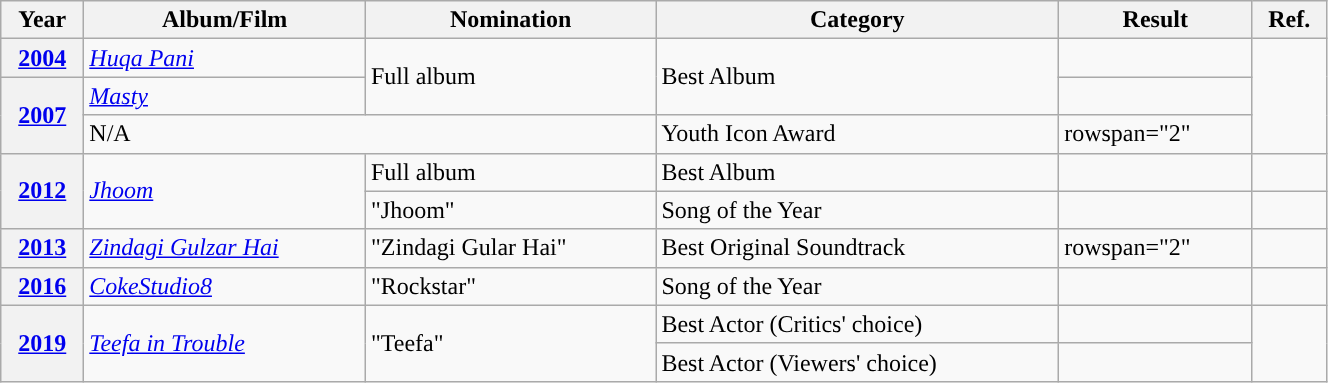<table class="wikitable plainrowheaders" width="70%" "textcolor:#000;">
<tr>
<th>Year</th>
<th>Album/Film</th>
<th>Nomination</th>
<th>Category</th>
<th>Result</th>
<th>Ref.</th>
</tr>
<tr>
<th><a href='#'>2004</a></th>
<td><em><a href='#'>Huqa Pani</a></em></td>
<td rowspan="2">Full album</td>
<td rowspan="2">Best Album</td>
<td></td>
<td rowspan="3"></td>
</tr>
<tr>
<th rowspan="2"><a href='#'>2007</a></th>
<td><em><a href='#'>Masty</a></em></td>
<td></td>
</tr>
<tr>
<td colspan="2">N/A</td>
<td>Youth Icon Award</td>
<td>rowspan="2" </td>
</tr>
<tr>
<th rowspan=2><a href='#'>2012</a></th>
<td rowspan="2"><em><a href='#'>Jhoom</a></em></td>
<td>Full album</td>
<td>Best Album</td>
<td></td>
</tr>
<tr>
<td>"Jhoom"</td>
<td>Song of the Year</td>
<td></td>
<td></td>
</tr>
<tr>
<th><a href='#'>2013</a></th>
<td><em><a href='#'>Zindagi Gulzar Hai</a></em></td>
<td>"Zindagi Gular Hai"</td>
<td>Best Original Soundtrack</td>
<td>rowspan="2" </td>
<td></td>
</tr>
<tr>
<th><a href='#'>2016</a></th>
<td><em><a href='#'>CokeStudio8</a></em></td>
<td>"Rockstar"</td>
<td>Song of the Year</td>
<td></td>
</tr>
<tr>
<th rowspan="2"><a href='#'>2019</a></th>
<td rowspan="2"><em><a href='#'>Teefa in Trouble</a></em></td>
<td rowspan="2">"Teefa"</td>
<td>Best Actor (Critics' choice)</td>
<td></td>
<td rowspan="2"></td>
</tr>
<tr>
<td>Best Actor (Viewers' choice)</td>
<td></td>
</tr>
</table>
